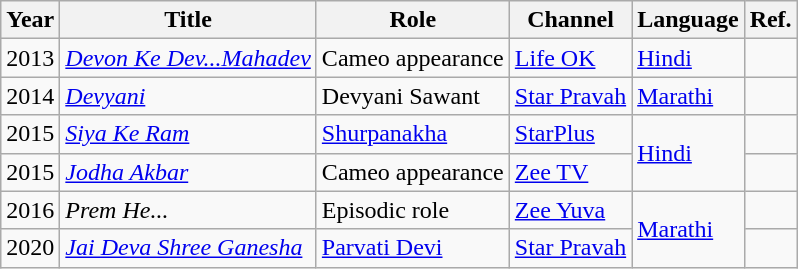<table class="wikitable sortable">
<tr>
<th>Year</th>
<th>Title</th>
<th>Role</th>
<th>Channel</th>
<th>Language</th>
<th>Ref.</th>
</tr>
<tr>
<td>2013</td>
<td><em><a href='#'>Devon Ke Dev...Mahadev</a></em></td>
<td>Cameo appearance</td>
<td><a href='#'>Life OK</a></td>
<td><a href='#'>Hindi</a></td>
<td></td>
</tr>
<tr>
<td>2014</td>
<td><em><a href='#'>Devyani</a></em></td>
<td>Devyani Sawant</td>
<td><a href='#'>Star Pravah</a></td>
<td><a href='#'>Marathi</a></td>
<td></td>
</tr>
<tr>
<td>2015</td>
<td><em><a href='#'>Siya Ke Ram</a></em></td>
<td><a href='#'>Shurpanakha</a></td>
<td><a href='#'>StarPlus</a></td>
<td rowspan="2"><a href='#'>Hindi</a></td>
<td></td>
</tr>
<tr>
<td>2015</td>
<td><em><a href='#'>Jodha Akbar</a></em></td>
<td>Cameo appearance</td>
<td><a href='#'>Zee TV</a></td>
<td></td>
</tr>
<tr>
<td>2016</td>
<td><em>Prem He...</em></td>
<td>Episodic role</td>
<td><a href='#'>Zee Yuva</a></td>
<td rowspan="2"><a href='#'>Marathi</a></td>
<td></td>
</tr>
<tr>
<td>2020</td>
<td><em><a href='#'>Jai Deva Shree Ganesha</a></em></td>
<td><a href='#'>Parvati Devi</a></td>
<td><a href='#'>Star Pravah</a></td>
<td></td>
</tr>
</table>
